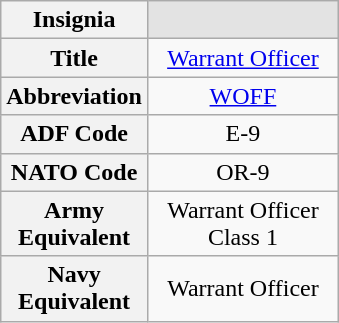<table class="wikitable">
<tr>
<th scope="col" width="80">Insignia</th>
<td align="center" width="120" style="background-color: #e3e3e3;"></td>
</tr>
<tr>
<th scope="col">Title</th>
<td align="center"><a href='#'>Warrant Officer</a></td>
</tr>
<tr>
<th scope="col">Abbreviation</th>
<td align="center"><a href='#'>WOFF</a></td>
</tr>
<tr>
<th scope="col" width="80">ADF Code</th>
<td align="center">E-9</td>
</tr>
<tr align="center" |>
<th>NATO Code</th>
<td>OR-9</td>
</tr>
<tr>
<th scope="col">Army Equivalent</th>
<td align="center">Warrant Officer Class 1</td>
</tr>
<tr>
<th scope="col">Navy Equivalent</th>
<td align="center">Warrant Officer</td>
</tr>
</table>
